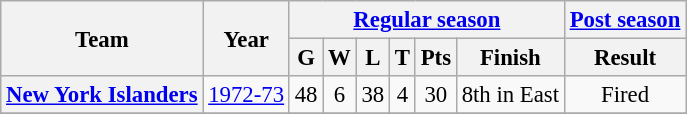<table class="wikitable" style="font-size: 95%; text-align:center;">
<tr>
<th rowspan="2">Team</th>
<th rowspan="2">Year</th>
<th colspan="6"><a href='#'>Regular season</a></th>
<th colspan="1"><a href='#'>Post season</a></th>
</tr>
<tr>
<th>G</th>
<th>W</th>
<th>L</th>
<th>T</th>
<th>Pts</th>
<th>Finish</th>
<th>Result</th>
</tr>
<tr>
<th><a href='#'>New York Islanders</a></th>
<td><a href='#'>1972-73</a></td>
<td>48</td>
<td>6</td>
<td>38</td>
<td>4</td>
<td>30</td>
<td>8th in East</td>
<td>Fired</td>
</tr>
<tr>
</tr>
</table>
